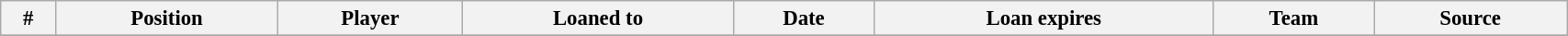<table class="wikitable sortable" style="width:90%; text-align:center; font-size:95%; text-align:left;">
<tr>
<th><strong>#</strong></th>
<th><strong>Position </strong></th>
<th><strong>Player </strong></th>
<th><strong>Loaned to</strong></th>
<th><strong>Date</strong></th>
<th><strong>Loan expires </strong></th>
<th><strong>Team</strong></th>
<th><strong>Source</strong></th>
</tr>
<tr>
</tr>
</table>
